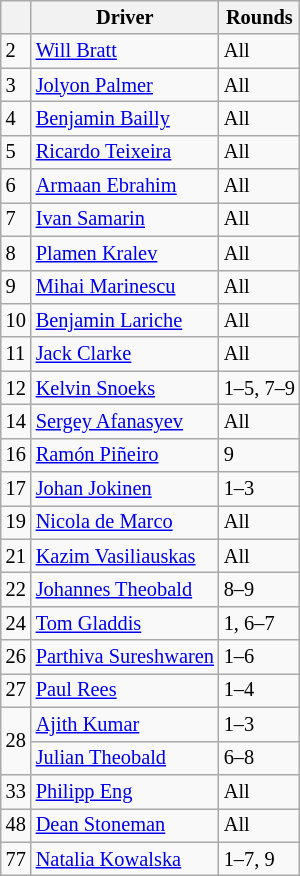<table class="wikitable" style="font-size: 85%;">
<tr>
<th></th>
<th>Driver</th>
<th>Rounds</th>
</tr>
<tr>
<td>2</td>
<td> <a href='#'>Will Bratt</a></td>
<td>All</td>
</tr>
<tr>
<td>3</td>
<td> <a href='#'>Jolyon Palmer</a></td>
<td>All</td>
</tr>
<tr>
<td>4</td>
<td> <a href='#'>Benjamin Bailly</a></td>
<td>All</td>
</tr>
<tr>
<td>5</td>
<td> <a href='#'>Ricardo Teixeira</a></td>
<td>All</td>
</tr>
<tr>
<td>6</td>
<td> <a href='#'>Armaan Ebrahim</a></td>
<td>All</td>
</tr>
<tr>
<td>7</td>
<td> <a href='#'>Ivan Samarin</a></td>
<td>All</td>
</tr>
<tr>
<td>8</td>
<td> <a href='#'>Plamen Kralev</a></td>
<td>All</td>
</tr>
<tr>
<td>9</td>
<td> <a href='#'>Mihai Marinescu</a></td>
<td>All</td>
</tr>
<tr>
<td>10</td>
<td> <a href='#'>Benjamin Lariche</a></td>
<td>All</td>
</tr>
<tr>
<td>11</td>
<td> <a href='#'>Jack Clarke</a></td>
<td>All</td>
</tr>
<tr>
<td>12</td>
<td> <a href='#'>Kelvin Snoeks</a></td>
<td>1–5, 7–9</td>
</tr>
<tr>
<td>14</td>
<td> <a href='#'>Sergey Afanasyev</a></td>
<td>All</td>
</tr>
<tr>
<td>16</td>
<td> <a href='#'>Ramón Piñeiro</a></td>
<td>9</td>
</tr>
<tr>
<td>17</td>
<td> <a href='#'>Johan Jokinen</a></td>
<td>1–3</td>
</tr>
<tr>
<td>19</td>
<td> <a href='#'>Nicola de Marco</a></td>
<td>All</td>
</tr>
<tr>
<td>21</td>
<td> <a href='#'>Kazim Vasiliauskas</a></td>
<td>All</td>
</tr>
<tr>
<td>22</td>
<td> <a href='#'>Johannes Theobald</a></td>
<td>8–9</td>
</tr>
<tr>
<td>24</td>
<td> <a href='#'>Tom Gladdis</a></td>
<td>1, 6–7</td>
</tr>
<tr>
<td>26</td>
<td nowrap> <a href='#'>Parthiva Sureshwaren</a></td>
<td>1–6</td>
</tr>
<tr>
<td>27</td>
<td> <a href='#'>Paul Rees</a></td>
<td>1–4</td>
</tr>
<tr>
<td rowspan=2>28</td>
<td> <a href='#'>Ajith Kumar</a></td>
<td>1–3</td>
</tr>
<tr>
<td> <a href='#'>Julian Theobald</a></td>
<td>6–8</td>
</tr>
<tr>
<td>33</td>
<td> <a href='#'>Philipp Eng</a></td>
<td>All</td>
</tr>
<tr>
<td>48</td>
<td> <a href='#'>Dean Stoneman</a></td>
<td>All</td>
</tr>
<tr>
<td>77</td>
<td> <a href='#'>Natalia Kowalska</a></td>
<td>1–7, 9</td>
</tr>
</table>
